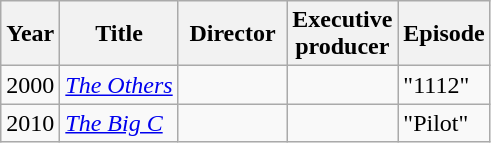<table class="wikitable">
<tr>
<th>Year</th>
<th>Title</th>
<th width="65">Director</th>
<th width="65">Executive<br>producer</th>
<th>Episode</th>
</tr>
<tr>
<td>2000</td>
<td><em><a href='#'>The Others</a></em></td>
<td></td>
<td></td>
<td>"1112"</td>
</tr>
<tr>
<td>2010</td>
<td><em><a href='#'>The Big C</a></em></td>
<td></td>
<td></td>
<td>"Pilot"</td>
</tr>
</table>
